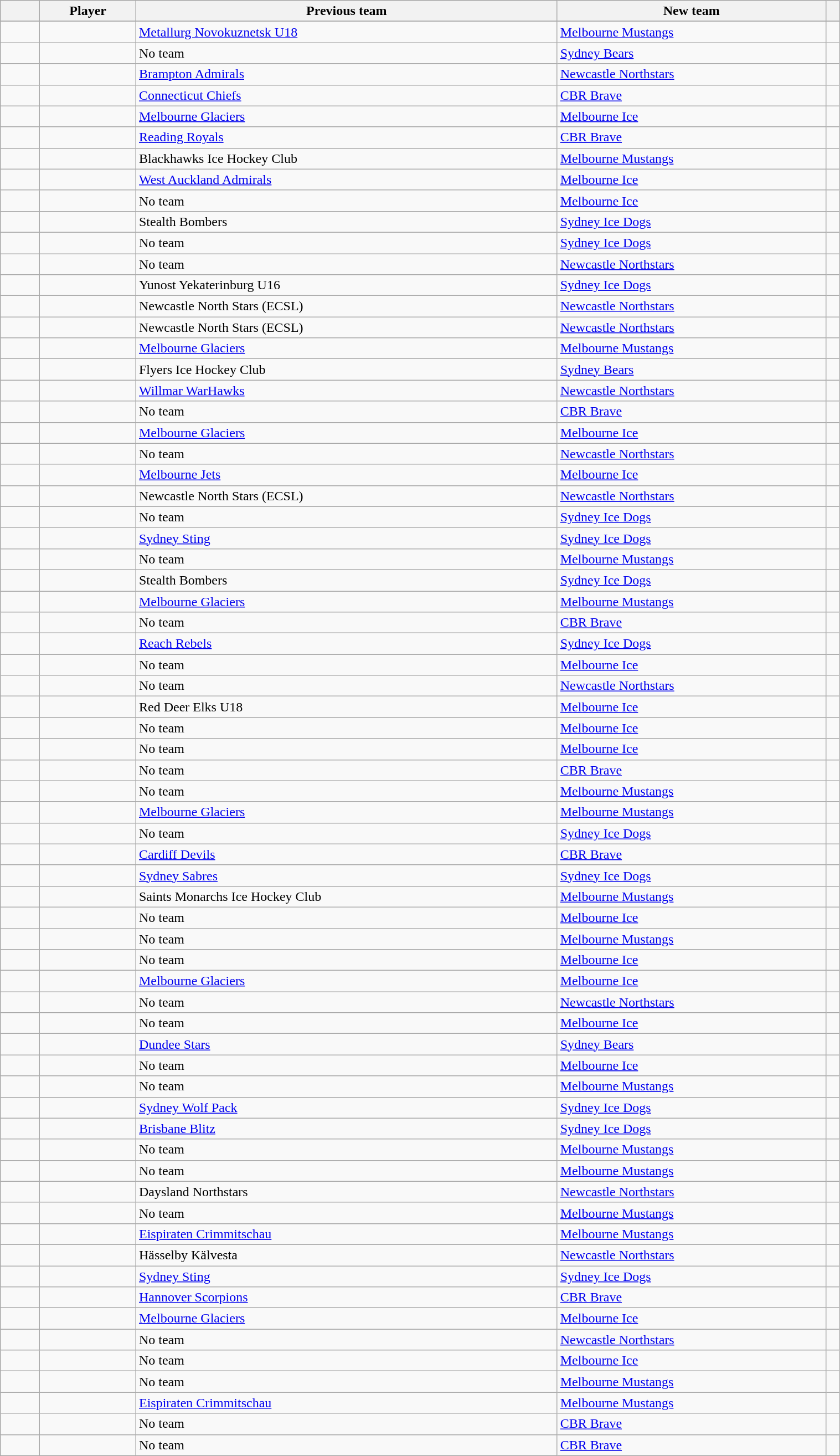<table class="sortable wikitable" width=80% font-size=90%>
<tr>
<th width=40></th>
<th>Player</th>
<th>Previous team</th>
<th>New team</th>
<th class="unsortable"></th>
</tr>
<tr>
</tr>
<tr>
<td align="center"></td>
<td></td>
<td><a href='#'>Metallurg Novokuznetsk U18</a></td>
<td><a href='#'>Melbourne Mustangs</a></td>
<td></td>
</tr>
<tr>
<td align="center"></td>
<td></td>
<td>No team</td>
<td><a href='#'>Sydney Bears</a></td>
<td></td>
</tr>
<tr>
<td align="center"></td>
<td></td>
<td><a href='#'>Brampton Admirals</a></td>
<td><a href='#'>Newcastle Northstars</a></td>
<td></td>
</tr>
<tr>
<td align="center"></td>
<td></td>
<td><a href='#'>Connecticut Chiefs</a></td>
<td><a href='#'>CBR Brave</a></td>
<td></td>
</tr>
<tr>
<td align="center"></td>
<td></td>
<td><a href='#'>Melbourne Glaciers</a></td>
<td><a href='#'>Melbourne Ice</a></td>
<td></td>
</tr>
<tr>
<td align="center"></td>
<td></td>
<td><a href='#'>Reading Royals</a></td>
<td><a href='#'>CBR Brave</a></td>
<td></td>
</tr>
<tr>
<td align="center"></td>
<td></td>
<td>Blackhawks Ice Hockey Club</td>
<td><a href='#'>Melbourne Mustangs</a></td>
<td></td>
</tr>
<tr>
<td align="center"></td>
<td></td>
<td><a href='#'>West Auckland Admirals</a></td>
<td><a href='#'>Melbourne Ice</a></td>
<td></td>
</tr>
<tr>
<td align="center"></td>
<td></td>
<td>No team</td>
<td><a href='#'>Melbourne Ice</a></td>
<td></td>
</tr>
<tr>
<td align="center"></td>
<td></td>
<td>Stealth Bombers</td>
<td><a href='#'>Sydney Ice Dogs</a></td>
<td></td>
</tr>
<tr>
<td align="center"></td>
<td></td>
<td>No team</td>
<td><a href='#'>Sydney Ice Dogs</a></td>
<td></td>
</tr>
<tr>
<td align="center"></td>
<td></td>
<td>No team</td>
<td><a href='#'>Newcastle Northstars</a></td>
<td></td>
</tr>
<tr>
<td align="center"></td>
<td></td>
<td>Yunost Yekaterinburg U16</td>
<td><a href='#'>Sydney Ice Dogs</a></td>
<td></td>
</tr>
<tr>
<td align="center"></td>
<td></td>
<td>Newcastle North Stars (ECSL)</td>
<td><a href='#'>Newcastle Northstars</a></td>
<td></td>
</tr>
<tr>
<td align="center"></td>
<td></td>
<td>Newcastle North Stars (ECSL)</td>
<td><a href='#'>Newcastle Northstars</a></td>
<td></td>
</tr>
<tr>
<td align="center"></td>
<td></td>
<td><a href='#'>Melbourne Glaciers</a></td>
<td><a href='#'>Melbourne Mustangs</a></td>
<td></td>
</tr>
<tr>
<td align="center"></td>
<td></td>
<td>Flyers Ice Hockey Club</td>
<td><a href='#'>Sydney Bears</a></td>
<td></td>
</tr>
<tr>
<td align="center"></td>
<td></td>
<td><a href='#'>Willmar WarHawks</a></td>
<td><a href='#'>Newcastle Northstars</a></td>
<td></td>
</tr>
<tr>
<td align="center"></td>
<td></td>
<td>No team</td>
<td><a href='#'>CBR Brave</a></td>
<td></td>
</tr>
<tr>
<td align="center"></td>
<td></td>
<td><a href='#'>Melbourne Glaciers</a></td>
<td><a href='#'>Melbourne Ice</a></td>
<td></td>
</tr>
<tr>
<td align="center"></td>
<td></td>
<td>No team</td>
<td><a href='#'>Newcastle Northstars</a></td>
<td></td>
</tr>
<tr>
<td align="center"></td>
<td></td>
<td><a href='#'>Melbourne Jets</a></td>
<td><a href='#'>Melbourne Ice</a></td>
<td></td>
</tr>
<tr>
<td align="center"></td>
<td></td>
<td>Newcastle North Stars (ECSL)</td>
<td><a href='#'>Newcastle Northstars</a></td>
<td></td>
</tr>
<tr>
<td align="center"></td>
<td></td>
<td>No team</td>
<td><a href='#'>Sydney Ice Dogs</a></td>
<td></td>
</tr>
<tr>
<td align="center"></td>
<td></td>
<td><a href='#'>Sydney Sting</a></td>
<td><a href='#'>Sydney Ice Dogs</a></td>
<td></td>
</tr>
<tr>
<td align="center"></td>
<td></td>
<td>No team</td>
<td><a href='#'>Melbourne Mustangs</a></td>
<td></td>
</tr>
<tr>
<td align="center"></td>
<td></td>
<td>Stealth Bombers</td>
<td><a href='#'>Sydney Ice Dogs</a></td>
<td></td>
</tr>
<tr>
<td align="center"></td>
<td></td>
<td><a href='#'>Melbourne Glaciers</a></td>
<td><a href='#'>Melbourne Mustangs</a></td>
<td></td>
</tr>
<tr>
<td align="center"></td>
<td></td>
<td>No team</td>
<td><a href='#'>CBR Brave</a></td>
<td></td>
</tr>
<tr>
<td align="center"></td>
<td></td>
<td><a href='#'>Reach Rebels</a></td>
<td><a href='#'>Sydney Ice Dogs</a></td>
<td></td>
</tr>
<tr>
<td align="center"></td>
<td></td>
<td>No team</td>
<td><a href='#'>Melbourne Ice</a></td>
<td></td>
</tr>
<tr>
<td align="center"></td>
<td></td>
<td>No team</td>
<td><a href='#'>Newcastle Northstars</a></td>
<td></td>
</tr>
<tr>
<td align="center"></td>
<td></td>
<td>Red Deer Elks U18</td>
<td><a href='#'>Melbourne Ice</a></td>
<td></td>
</tr>
<tr>
<td align="center"></td>
<td></td>
<td>No team</td>
<td><a href='#'>Melbourne Ice</a></td>
<td></td>
</tr>
<tr>
<td align="center"></td>
<td></td>
<td>No team</td>
<td><a href='#'>Melbourne Ice</a></td>
<td></td>
</tr>
<tr>
<td align="center"></td>
<td></td>
<td>No team</td>
<td><a href='#'>CBR Brave</a></td>
<td></td>
</tr>
<tr>
<td align="center"></td>
<td></td>
<td>No team</td>
<td><a href='#'>Melbourne Mustangs</a></td>
<td></td>
</tr>
<tr>
<td align="center"></td>
<td></td>
<td><a href='#'>Melbourne Glaciers</a></td>
<td><a href='#'>Melbourne Mustangs</a></td>
<td></td>
</tr>
<tr>
<td align="center"></td>
<td></td>
<td>No team</td>
<td><a href='#'>Sydney Ice Dogs</a></td>
<td></td>
</tr>
<tr>
<td align="center"></td>
<td></td>
<td><a href='#'>Cardiff Devils</a></td>
<td><a href='#'>CBR Brave</a></td>
<td></td>
</tr>
<tr>
<td align="center"></td>
<td></td>
<td><a href='#'>Sydney Sabres</a></td>
<td><a href='#'>Sydney Ice Dogs</a></td>
<td></td>
</tr>
<tr>
<td align="center"></td>
<td></td>
<td>Saints Monarchs Ice Hockey Club</td>
<td><a href='#'>Melbourne Mustangs</a></td>
<td></td>
</tr>
<tr>
<td align="center"></td>
<td></td>
<td>No team</td>
<td><a href='#'>Melbourne Ice</a></td>
<td></td>
</tr>
<tr>
<td align="center"></td>
<td></td>
<td>No team</td>
<td><a href='#'>Melbourne Mustangs</a></td>
<td></td>
</tr>
<tr>
<td align="center"></td>
<td></td>
<td>No team</td>
<td><a href='#'>Melbourne Ice</a></td>
<td></td>
</tr>
<tr>
<td align="center"></td>
<td></td>
<td><a href='#'>Melbourne Glaciers</a></td>
<td><a href='#'>Melbourne Ice</a></td>
<td></td>
</tr>
<tr>
<td align="center"></td>
<td></td>
<td>No team</td>
<td><a href='#'>Newcastle Northstars</a></td>
<td></td>
</tr>
<tr>
<td align="center"></td>
<td></td>
<td>No team</td>
<td><a href='#'>Melbourne Ice</a></td>
<td></td>
</tr>
<tr>
<td align="center"></td>
<td></td>
<td><a href='#'>Dundee Stars</a></td>
<td><a href='#'>Sydney Bears</a></td>
<td></td>
</tr>
<tr>
<td align="center"></td>
<td></td>
<td>No team</td>
<td><a href='#'>Melbourne Ice</a></td>
<td></td>
</tr>
<tr>
<td align="center"></td>
<td></td>
<td>No team</td>
<td><a href='#'>Melbourne Mustangs</a></td>
<td></td>
</tr>
<tr>
<td align="center"></td>
<td></td>
<td><a href='#'>Sydney Wolf Pack</a></td>
<td><a href='#'>Sydney Ice Dogs</a></td>
<td></td>
</tr>
<tr>
<td align="center"></td>
<td></td>
<td><a href='#'>Brisbane Blitz</a></td>
<td><a href='#'>Sydney Ice Dogs</a></td>
<td></td>
</tr>
<tr>
<td align="center"></td>
<td></td>
<td>No team</td>
<td><a href='#'>Melbourne Mustangs</a></td>
<td></td>
</tr>
<tr>
<td align="center"></td>
<td></td>
<td>No team</td>
<td><a href='#'>Melbourne Mustangs</a></td>
<td></td>
</tr>
<tr>
<td align="center"></td>
<td></td>
<td>Daysland Northstars</td>
<td><a href='#'>Newcastle Northstars</a></td>
<td></td>
</tr>
<tr>
<td align="center"></td>
<td></td>
<td>No team</td>
<td><a href='#'>Melbourne Mustangs</a></td>
<td></td>
</tr>
<tr>
<td align="center"></td>
<td></td>
<td><a href='#'>Eispiraten Crimmitschau</a></td>
<td><a href='#'>Melbourne Mustangs</a></td>
<td></td>
</tr>
<tr>
<td align="center"></td>
<td></td>
<td>Hässelby Kälvesta</td>
<td><a href='#'>Newcastle Northstars</a></td>
<td></td>
</tr>
<tr>
<td align="center"></td>
<td></td>
<td><a href='#'>Sydney Sting</a></td>
<td><a href='#'>Sydney Ice Dogs</a></td>
<td></td>
</tr>
<tr>
<td align="center"></td>
<td></td>
<td><a href='#'>Hannover Scorpions</a></td>
<td><a href='#'>CBR Brave</a></td>
<td></td>
</tr>
<tr>
<td align="center"></td>
<td></td>
<td><a href='#'>Melbourne Glaciers</a></td>
<td><a href='#'>Melbourne Ice</a></td>
<td></td>
</tr>
<tr>
<td align="center"></td>
<td></td>
<td>No team</td>
<td><a href='#'>Newcastle Northstars</a></td>
<td></td>
</tr>
<tr>
<td align="center"></td>
<td></td>
<td>No team</td>
<td><a href='#'>Melbourne Ice</a></td>
<td></td>
</tr>
<tr>
<td align="center"></td>
<td></td>
<td>No team</td>
<td><a href='#'>Melbourne Mustangs</a></td>
<td></td>
</tr>
<tr>
<td align="center"></td>
<td></td>
<td><a href='#'>Eispiraten Crimmitschau</a></td>
<td><a href='#'>Melbourne Mustangs</a></td>
<td></td>
</tr>
<tr>
<td align="center"></td>
<td></td>
<td>No team</td>
<td><a href='#'>CBR Brave</a></td>
<td></td>
</tr>
<tr>
<td align="center"></td>
<td></td>
<td>No team</td>
<td><a href='#'>CBR Brave</a></td>
<td></td>
</tr>
</table>
